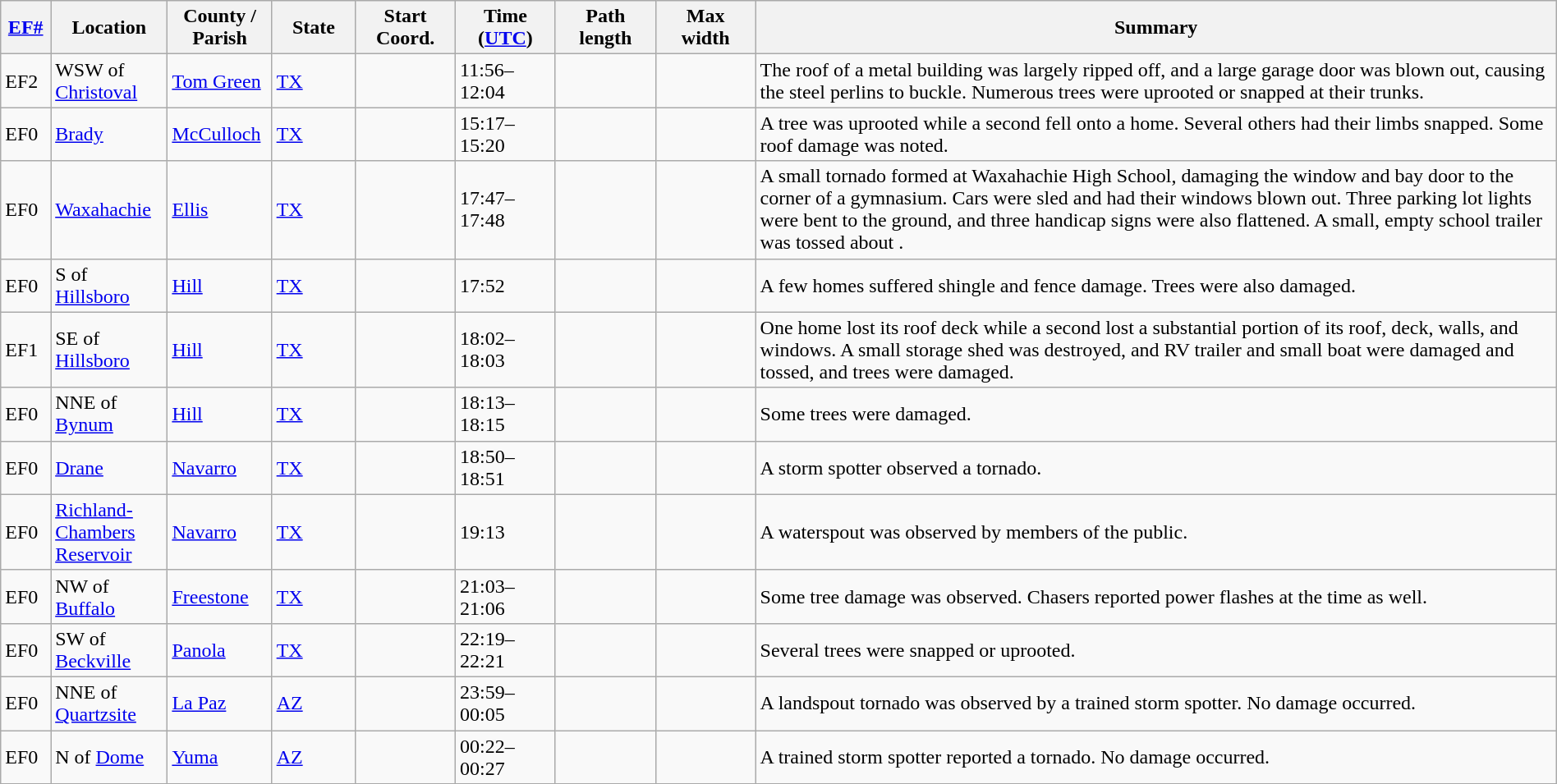<table class="wikitable sortable" style="width:100%;">
<tr>
<th scope="col" style="width:3%; text-align:center;"><a href='#'>EF#</a></th>
<th scope="col" style="width:7%; text-align:center;" class="unsortable">Location</th>
<th scope="col" style="width:6%; text-align:center;" class="unsortable">County / Parish</th>
<th scope="col" style="width:5%; text-align:center;">State</th>
<th scope="col" style="width:6%; text-align:center;">Start Coord.</th>
<th scope="col" style="width:6%; text-align:center;">Time (<a href='#'>UTC</a>)</th>
<th scope="col" style="width:6%; text-align:center;">Path length</th>
<th scope="col" style="width:6%; text-align:center;">Max width</th>
<th scope="col" class="unsortable" style="width:48%; text-align:center;">Summary</th>
</tr>
<tr>
<td bgcolor=>EF2</td>
<td>WSW of <a href='#'>Christoval</a></td>
<td><a href='#'>Tom Green</a></td>
<td><a href='#'>TX</a></td>
<td></td>
<td>11:56–12:04</td>
<td></td>
<td></td>
<td>The roof of a metal building was largely ripped off, and a large garage door was blown out, causing the steel perlins to buckle. Numerous trees were uprooted or snapped at their trunks.</td>
</tr>
<tr>
<td bgcolor=>EF0</td>
<td><a href='#'>Brady</a></td>
<td><a href='#'>McCulloch</a></td>
<td><a href='#'>TX</a></td>
<td></td>
<td>15:17–15:20</td>
<td></td>
<td></td>
<td>A tree was uprooted while a second fell onto a home. Several others had their limbs snapped. Some roof damage was noted.</td>
</tr>
<tr>
<td bgcolor=>EF0</td>
<td><a href='#'>Waxahachie</a></td>
<td><a href='#'>Ellis</a></td>
<td><a href='#'>TX</a></td>
<td></td>
<td>17:47–17:48</td>
<td></td>
<td></td>
<td>A small tornado formed at Waxahachie High School, damaging the window and bay door to the corner of a gymnasium. Cars were sled and had their windows blown out. Three parking lot lights were bent to the ground, and three handicap signs were also flattened. A small, empty school trailer was tossed about .</td>
</tr>
<tr>
<td bgcolor=>EF0</td>
<td>S of <a href='#'>Hillsboro</a></td>
<td><a href='#'>Hill</a></td>
<td><a href='#'>TX</a></td>
<td></td>
<td>17:52</td>
<td></td>
<td></td>
<td>A few homes suffered shingle and fence damage. Trees were also damaged.</td>
</tr>
<tr>
<td bgcolor=>EF1</td>
<td>SE of <a href='#'>Hillsboro</a></td>
<td><a href='#'>Hill</a></td>
<td><a href='#'>TX</a></td>
<td></td>
<td>18:02–18:03</td>
<td></td>
<td></td>
<td>One home lost its roof deck while a second lost a substantial portion of its roof, deck, walls, and windows. A small storage shed was destroyed, and RV trailer and small boat were damaged and tossed, and trees were damaged.</td>
</tr>
<tr>
<td bgcolor=>EF0</td>
<td>NNE of <a href='#'>Bynum</a></td>
<td><a href='#'>Hill</a></td>
<td><a href='#'>TX</a></td>
<td></td>
<td>18:13–18:15</td>
<td></td>
<td></td>
<td>Some trees were damaged.</td>
</tr>
<tr>
<td bgcolor=>EF0</td>
<td><a href='#'>Drane</a></td>
<td><a href='#'>Navarro</a></td>
<td><a href='#'>TX</a></td>
<td></td>
<td>18:50–18:51</td>
<td></td>
<td></td>
<td>A storm spotter observed a tornado.</td>
</tr>
<tr>
<td bgcolor=>EF0</td>
<td><a href='#'>Richland-Chambers Reservoir</a></td>
<td><a href='#'>Navarro</a></td>
<td><a href='#'>TX</a></td>
<td></td>
<td>19:13</td>
<td></td>
<td></td>
<td>A waterspout was observed by members of the public.</td>
</tr>
<tr>
<td bgcolor=>EF0</td>
<td>NW of <a href='#'>Buffalo</a></td>
<td><a href='#'>Freestone</a></td>
<td><a href='#'>TX</a></td>
<td></td>
<td>21:03–21:06</td>
<td></td>
<td></td>
<td>Some tree damage was observed. Chasers reported power flashes at the time as well.</td>
</tr>
<tr>
<td bgcolor=>EF0</td>
<td>SW of <a href='#'>Beckville</a></td>
<td><a href='#'>Panola</a></td>
<td><a href='#'>TX</a></td>
<td></td>
<td>22:19–22:21</td>
<td></td>
<td></td>
<td>Several trees were snapped or uprooted.</td>
</tr>
<tr>
<td bgcolor=>EF0</td>
<td>NNE of <a href='#'>Quartzsite</a></td>
<td><a href='#'>La Paz</a></td>
<td><a href='#'>AZ</a></td>
<td></td>
<td>23:59–00:05</td>
<td></td>
<td></td>
<td>A landspout tornado was observed by a trained storm spotter. No damage occurred.</td>
</tr>
<tr>
<td bgcolor=>EF0</td>
<td>N of <a href='#'>Dome</a></td>
<td><a href='#'>Yuma</a></td>
<td><a href='#'>AZ</a></td>
<td></td>
<td>00:22–00:27</td>
<td></td>
<td></td>
<td>A trained storm spotter reported a tornado. No damage occurred.</td>
</tr>
<tr>
</tr>
</table>
